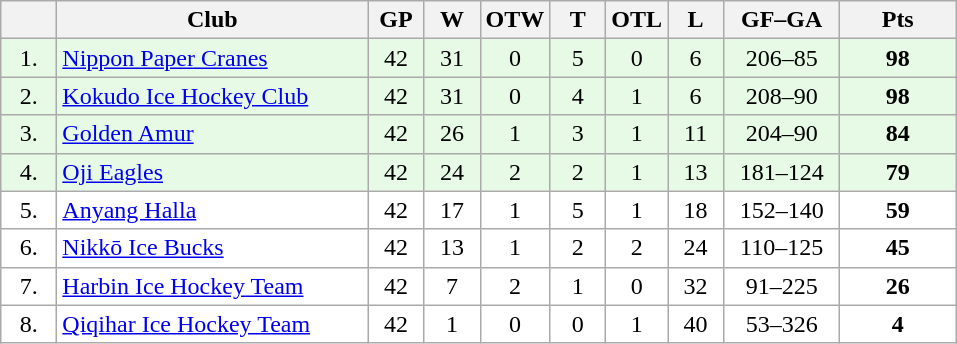<table class="wikitable">
<tr>
<th width="30"></th>
<th width="200">Club</th>
<th width="30">GP</th>
<th width="30">W</th>
<th width="30">OTW</th>
<th width="30">T</th>
<th width="30">OTL</th>
<th width="30">L</th>
<th width="70">GF–GA</th>
<th width="70">Pts</th>
</tr>
<tr bgcolor="#e6fae6" align="center">
<td>1.</td>
<td align="left"><a href='#'>Nippon Paper Cranes</a></td>
<td>42</td>
<td>31</td>
<td>0</td>
<td>5</td>
<td>0</td>
<td>6</td>
<td>206–85</td>
<td><strong>98</strong></td>
</tr>
<tr bgcolor="#e6fae6" align="center">
<td>2.</td>
<td align="left"><a href='#'>Kokudo Ice Hockey Club</a></td>
<td>42</td>
<td>31</td>
<td>0</td>
<td>4</td>
<td>1</td>
<td>6</td>
<td>208–90</td>
<td><strong>98</strong></td>
</tr>
<tr bgcolor="#e6fae6" align="center">
<td>3.</td>
<td align="left"><a href='#'>Golden Amur</a></td>
<td>42</td>
<td>26</td>
<td>1</td>
<td>3</td>
<td>1</td>
<td>11</td>
<td>204–90</td>
<td><strong>84</strong></td>
</tr>
<tr bgcolor="#e6fae6" align="center">
<td>4.</td>
<td align="left"><a href='#'>Oji Eagles</a></td>
<td>42</td>
<td>24</td>
<td>2</td>
<td>2</td>
<td>1</td>
<td>13</td>
<td>181–124</td>
<td><strong>79</strong></td>
</tr>
<tr bgcolor="#FFFFFF" align="center">
<td>5.</td>
<td align="left"><a href='#'>Anyang Halla</a></td>
<td>42</td>
<td>17</td>
<td>1</td>
<td>5</td>
<td>1</td>
<td>18</td>
<td>152–140</td>
<td><strong>59</strong></td>
</tr>
<tr bgcolor="#FFFFFF" align="center">
<td>6.</td>
<td align="left"><a href='#'>Nikkō Ice Bucks</a></td>
<td>42</td>
<td>13</td>
<td>1</td>
<td>2</td>
<td>2</td>
<td>24</td>
<td>110–125</td>
<td><strong>45</strong></td>
</tr>
<tr bgcolor="#FFFFFF" align="center">
<td>7.</td>
<td align="left"><a href='#'>Harbin Ice Hockey Team</a></td>
<td>42</td>
<td>7</td>
<td>2</td>
<td>1</td>
<td>0</td>
<td>32</td>
<td>91–225</td>
<td><strong>26</strong></td>
</tr>
<tr bgcolor="#FFFFFF" align="center">
<td>8.</td>
<td align="left"><a href='#'>Qiqihar Ice Hockey Team</a></td>
<td>42</td>
<td>1</td>
<td>0</td>
<td>0</td>
<td>1</td>
<td>40</td>
<td>53–326</td>
<td><strong>4</strong></td>
</tr>
</table>
